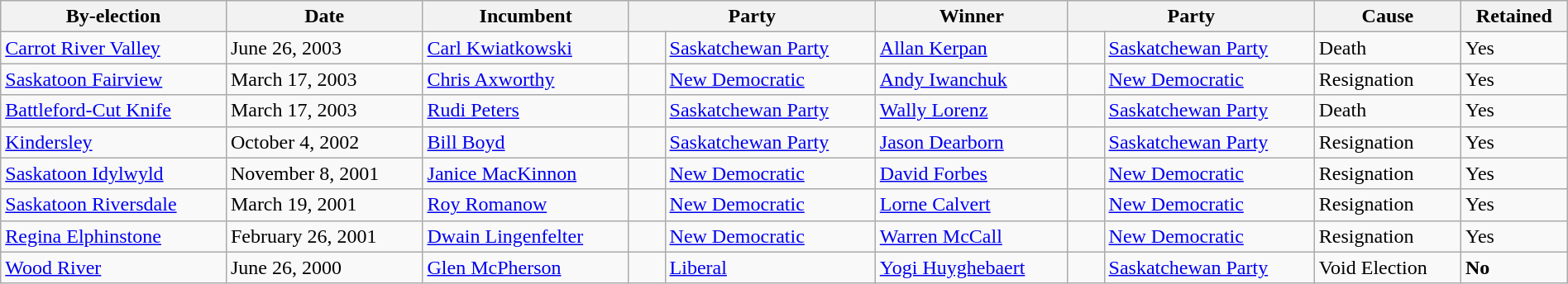<table class=wikitable style="width:100%">
<tr>
<th>By-election</th>
<th>Date</th>
<th>Incumbent</th>
<th colspan=2>Party</th>
<th>Winner</th>
<th colspan=2>Party</th>
<th>Cause</th>
<th>Retained</th>
</tr>
<tr>
<td><a href='#'>Carrot River Valley</a></td>
<td>June 26, 2003</td>
<td><a href='#'>Carl Kwiatkowski</a></td>
<td> </td>
<td><a href='#'>Saskatchewan Party</a></td>
<td><a href='#'>Allan Kerpan</a></td>
<td> </td>
<td><a href='#'>Saskatchewan Party</a></td>
<td>Death</td>
<td>Yes</td>
</tr>
<tr>
<td><a href='#'>Saskatoon Fairview</a></td>
<td>March 17, 2003</td>
<td><a href='#'>Chris Axworthy</a></td>
<td>    </td>
<td><a href='#'>New Democratic</a></td>
<td><a href='#'>Andy Iwanchuk</a></td>
<td>    </td>
<td><a href='#'>New Democratic</a></td>
<td>Resignation</td>
<td>Yes</td>
</tr>
<tr>
<td><a href='#'>Battleford-Cut Knife</a></td>
<td>March 17, 2003</td>
<td><a href='#'>Rudi Peters</a></td>
<td> </td>
<td><a href='#'>Saskatchewan Party</a></td>
<td><a href='#'>Wally Lorenz</a></td>
<td> </td>
<td><a href='#'>Saskatchewan Party</a></td>
<td>Death</td>
<td>Yes</td>
</tr>
<tr>
<td><a href='#'>Kindersley</a></td>
<td>October 4, 2002</td>
<td><a href='#'>Bill Boyd</a></td>
<td> </td>
<td><a href='#'>Saskatchewan Party</a></td>
<td><a href='#'>Jason Dearborn</a></td>
<td> </td>
<td><a href='#'>Saskatchewan Party</a></td>
<td>Resignation</td>
<td>Yes</td>
</tr>
<tr>
<td><a href='#'>Saskatoon Idylwyld</a></td>
<td>November 8, 2001</td>
<td><a href='#'>Janice MacKinnon</a></td>
<td>    </td>
<td><a href='#'>New Democratic</a></td>
<td><a href='#'>David Forbes</a></td>
<td>    </td>
<td><a href='#'>New Democratic</a></td>
<td>Resignation</td>
<td>Yes</td>
</tr>
<tr>
<td><a href='#'>Saskatoon Riversdale</a></td>
<td>March 19, 2001</td>
<td><a href='#'>Roy Romanow</a></td>
<td>    </td>
<td><a href='#'>New Democratic</a></td>
<td><a href='#'>Lorne Calvert</a></td>
<td>    </td>
<td><a href='#'>New Democratic</a></td>
<td>Resignation</td>
<td>Yes</td>
</tr>
<tr>
<td><a href='#'>Regina Elphinstone</a></td>
<td>February 26, 2001</td>
<td><a href='#'>Dwain Lingenfelter</a></td>
<td>    </td>
<td><a href='#'>New Democratic</a></td>
<td><a href='#'>Warren McCall</a></td>
<td>    </td>
<td><a href='#'>New Democratic</a></td>
<td>Resignation</td>
<td>Yes</td>
</tr>
<tr>
<td><a href='#'>Wood River</a></td>
<td>June 26, 2000</td>
<td><a href='#'>Glen McPherson</a></td>
<td>    </td>
<td><a href='#'>Liberal</a></td>
<td><a href='#'>Yogi Huyghebaert</a></td>
<td> </td>
<td><a href='#'>Saskatchewan Party</a></td>
<td>Void Election</td>
<td><strong>No</strong></td>
</tr>
</table>
